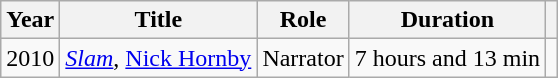<table class="wikitable sortable">
<tr>
<th>Year</th>
<th>Title</th>
<th>Role</th>
<th>Duration</th>
<th></th>
</tr>
<tr>
<td>2010</td>
<td><a href='#'><em>Slam</em></a>, <a href='#'>Nick Hornby</a></td>
<td>Narrator</td>
<td>7 hours and 13 min</td>
<td></td>
</tr>
</table>
